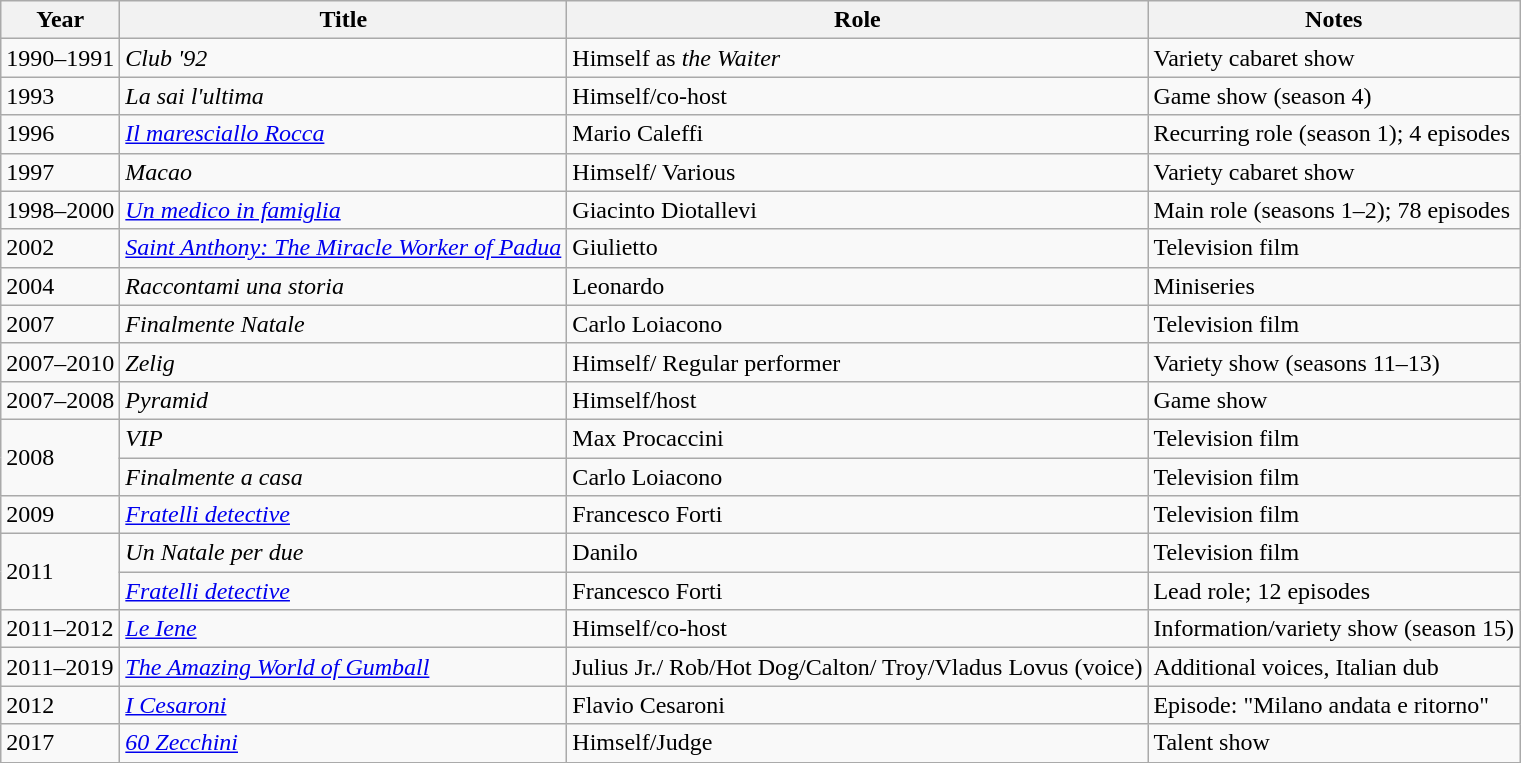<table class="wikitable">
<tr>
<th>Year</th>
<th>Title</th>
<th>Role</th>
<th>Notes</th>
</tr>
<tr>
<td>1990–1991</td>
<td><em>Club '92</em></td>
<td>Himself as <em>the Waiter</em></td>
<td>Variety cabaret show</td>
</tr>
<tr>
<td>1993</td>
<td><em>La sai l'ultima</em></td>
<td>Himself/co-host</td>
<td>Game show (season 4)</td>
</tr>
<tr>
<td>1996</td>
<td><em><a href='#'>Il maresciallo Rocca</a></em></td>
<td>Mario Caleffi</td>
<td>Recurring role (season 1); 4 episodes</td>
</tr>
<tr>
<td>1997</td>
<td><em>Macao</em></td>
<td>Himself/ Various</td>
<td>Variety cabaret show</td>
</tr>
<tr>
<td>1998–2000</td>
<td><em><a href='#'>Un medico in famiglia</a></em></td>
<td>Giacinto Diotallevi</td>
<td>Main role (seasons 1–2); 78 episodes</td>
</tr>
<tr>
<td>2002</td>
<td><em><a href='#'>Saint Anthony: The Miracle Worker of Padua</a></em></td>
<td>Giulietto</td>
<td>Television film</td>
</tr>
<tr>
<td>2004</td>
<td><em>Raccontami una storia</em></td>
<td>Leonardo</td>
<td>Miniseries</td>
</tr>
<tr>
<td>2007</td>
<td><em>Finalmente Natale</em></td>
<td>Carlo Loiacono</td>
<td>Television film</td>
</tr>
<tr>
<td>2007–2010</td>
<td><em>Zelig</em></td>
<td>Himself/ Regular performer</td>
<td>Variety show (seasons 11–13)</td>
</tr>
<tr>
<td>2007–2008</td>
<td><em>Pyramid</em></td>
<td>Himself/host</td>
<td>Game show</td>
</tr>
<tr>
<td rowspan="2">2008</td>
<td><em>VIP</em></td>
<td>Max Procaccini</td>
<td>Television film</td>
</tr>
<tr>
<td><em>Finalmente a casa</em></td>
<td>Carlo Loiacono</td>
<td>Television film</td>
</tr>
<tr>
<td>2009</td>
<td><em><a href='#'>Fratelli detective</a></em></td>
<td>Francesco Forti</td>
<td>Television film</td>
</tr>
<tr>
<td rowspan="2">2011</td>
<td><em>Un Natale per due</em></td>
<td>Danilo</td>
<td>Television film</td>
</tr>
<tr>
<td><em><a href='#'>Fratelli detective</a></em></td>
<td>Francesco Forti</td>
<td>Lead role; 12 episodes</td>
</tr>
<tr>
<td>2011–2012</td>
<td><em><a href='#'>Le Iene</a></em></td>
<td>Himself/co-host</td>
<td>Information/variety show (season 15)</td>
</tr>
<tr>
<td>2011–2019</td>
<td><em><a href='#'>The Amazing World of Gumball</a></em></td>
<td>Julius Jr./ Rob/Hot Dog/Calton/ Troy/Vladus Lovus (voice)</td>
<td>Additional voices, Italian dub</td>
</tr>
<tr>
<td>2012</td>
<td><em><a href='#'>I Cesaroni</a></em></td>
<td>Flavio Cesaroni</td>
<td>Episode: "Milano andata e ritorno"</td>
</tr>
<tr>
<td>2017</td>
<td><em><a href='#'>60 Zecchini</a></em></td>
<td>Himself/Judge</td>
<td>Talent show</td>
</tr>
</table>
